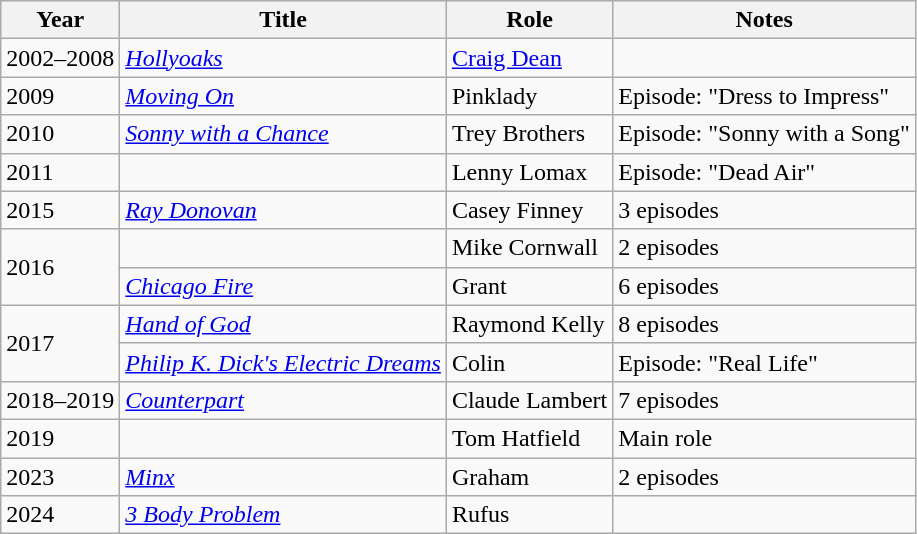<table class="wikitable sortable">
<tr>
<th>Year</th>
<th>Title</th>
<th>Role</th>
<th class="unsortable">Notes</th>
</tr>
<tr>
<td>2002–2008</td>
<td><em><a href='#'>Hollyoaks</a></em></td>
<td><a href='#'>Craig Dean</a></td>
<td></td>
</tr>
<tr>
<td>2009</td>
<td><em><a href='#'>Moving On</a></em></td>
<td>Pinklady</td>
<td>Episode: "Dress to Impress"</td>
</tr>
<tr>
<td>2010</td>
<td><em><a href='#'>Sonny with a Chance</a></em></td>
<td>Trey Brothers</td>
<td>Episode: "Sonny with a Song"</td>
</tr>
<tr>
<td>2011</td>
<td><em></em></td>
<td>Lenny Lomax</td>
<td>Episode: "Dead Air"</td>
</tr>
<tr>
<td>2015</td>
<td><em><a href='#'>Ray Donovan</a></em></td>
<td>Casey Finney</td>
<td>3 episodes</td>
</tr>
<tr>
<td rowspan="2">2016</td>
<td><em></em></td>
<td>Mike Cornwall</td>
<td>2 episodes</td>
</tr>
<tr>
<td><em><a href='#'>Chicago Fire</a></em></td>
<td>Grant</td>
<td>6 episodes</td>
</tr>
<tr>
<td rowspan="2">2017</td>
<td><em><a href='#'>Hand of God</a></em></td>
<td>Raymond Kelly</td>
<td>8 episodes</td>
</tr>
<tr>
<td><em><a href='#'>Philip K. Dick's Electric Dreams</a></em></td>
<td>Colin</td>
<td>Episode: "Real Life"</td>
</tr>
<tr>
<td>2018–2019</td>
<td><em><a href='#'>Counterpart</a></em></td>
<td>Claude Lambert</td>
<td>7 episodes</td>
</tr>
<tr>
<td>2019</td>
<td><em></em></td>
<td>Tom Hatfield</td>
<td>Main role</td>
</tr>
<tr>
<td>2023</td>
<td><em><a href='#'>Minx</a></em></td>
<td>Graham</td>
<td>2 episodes</td>
</tr>
<tr>
<td>2024</td>
<td><em><a href='#'>3 Body Problem</a></em></td>
<td>Rufus</td>
<td></td>
</tr>
</table>
